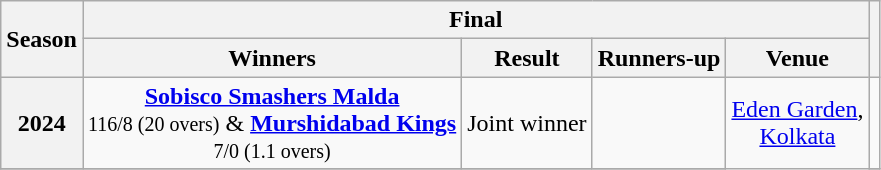<table class="wikitable" style="text-align:center">
<tr>
<th rowspan=2>Season</th>
<th colspan=4>Final</th>
<th rowspan=2></th>
</tr>
<tr>
<th>Winners</th>
<th>Result</th>
<th>Runners-up</th>
<th>Venue</th>
</tr>
<tr>
<th>2024</th>
<td><strong><a href='#'>Sobisco Smashers Malda</a></strong><br> <small>116/8 (20 overs)</small> & <strong><a href='#'>Murshidabad Kings</a></strong><br> <small>7/0 (1.1 overs)</small></td>
<td>Joint winner </td>
<td></td>
<td rowspan=2><a href='#'>Eden Garden</a>,<br><a href='#'>Kolkata</a></td>
<td></td>
</tr>
<tr>
</tr>
</table>
